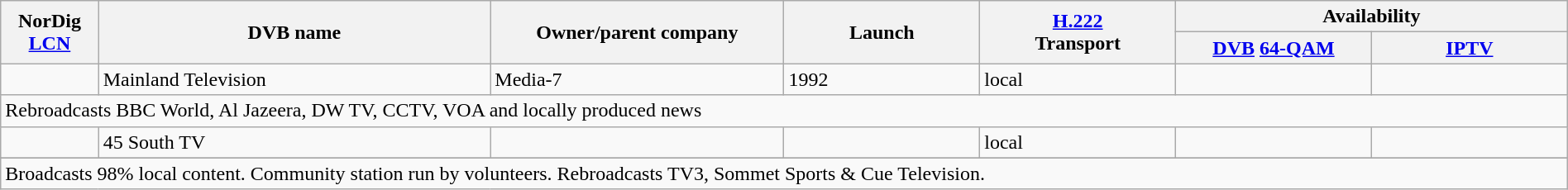<table class="wikitable" width="100%">
<tr>
<th rowspan=2 style="width:5%;">NorDig<br><a href='#'>LCN</a></th>
<th rowspan=2 style="width:20%;">DVB name</th>
<th rowspan=2 style="width:15%;">Owner/parent company</th>
<th rowspan=2 style="width:10%;">Launch</th>
<th rowspan=2 style="width:10%;"><a href='#'>H.222</a><br>Transport</th>
<th colspan=3 style="width:20%;">Availability</th>
</tr>
<tr>
<th width="10%" style="white-space:nowrap;"><a href='#'>DVB</a> <a href='#'>64-QAM</a></th>
<th width="10%"><a href='#'>IPTV</a></th>
</tr>
<tr>
<td></td>
<td>Mainland Television</td>
<td>Media-7</td>
<td>1992</td>
<td>local</td>
<td></td>
<td></td>
</tr>
<tr>
<td colspan=7>Rebroadcasts BBC World, Al Jazeera, DW TV, CCTV, VOA and locally produced news</td>
</tr>
<tr>
<td></td>
<td>45 South TV</td>
<td></td>
<td></td>
<td>local</td>
<td></td>
<td></td>
</tr>
<tr>
</tr>
<tr>
<td colspan=7>Broadcasts 98% local content. Community station run by volunteers. Rebroadcasts TV3, Sommet Sports & Cue Television.</td>
</tr>
</table>
